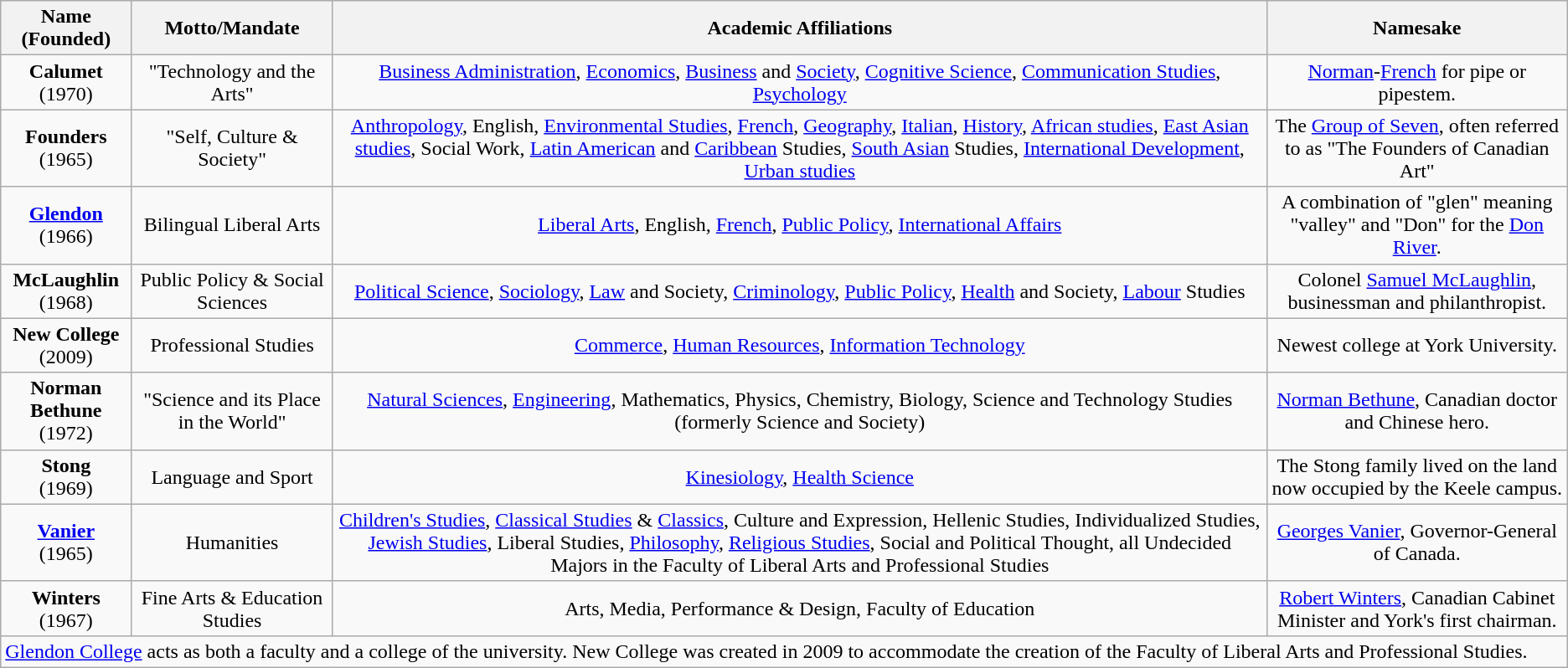<table class="wikitable" style="text-align:center;">
<tr>
<th>Name<br>(Founded)</th>
<th>Motto/Mandate</th>
<th>Academic Affiliations</th>
<th>Namesake</th>
</tr>
<tr>
<td><strong>Calumet</strong><br>(1970)</td>
<td>"Technology and the Arts"</td>
<td><a href='#'>Business Administration</a>, <a href='#'>Economics</a>, <a href='#'>Business</a> and <a href='#'>Society</a>, <a href='#'>Cognitive Science</a>, <a href='#'>Communication Studies</a>, <a href='#'>Psychology</a></td>
<td><a href='#'>Norman</a>-<a href='#'>French</a> for pipe or pipestem.</td>
</tr>
<tr>
<td><strong>Founders</strong><br>(1965)</td>
<td>"Self, Culture & Society"</td>
<td><a href='#'>Anthropology</a>, English, <a href='#'>Environmental Studies</a>, <a href='#'>French</a>, <a href='#'>Geography</a>, <a href='#'>Italian</a>, <a href='#'>History</a>, <a href='#'>African studies</a>, <a href='#'>East Asian studies</a>, Social Work, <a href='#'>Latin American</a> and <a href='#'>Caribbean</a> Studies, <a href='#'>South Asian</a> Studies, <a href='#'>International Development</a>, <a href='#'>Urban studies</a></td>
<td>The <a href='#'>Group of Seven</a>, often referred to as "The Founders of Canadian Art"</td>
</tr>
<tr>
<td><strong><a href='#'>Glendon</a></strong><br>(1966)</td>
<td>Bilingual Liberal Arts</td>
<td><a href='#'>Liberal Arts</a>, English, <a href='#'>French</a>, <a href='#'>Public Policy</a>, <a href='#'>International Affairs</a></td>
<td>A combination of "glen" meaning "valley" and "Don" for the <a href='#'>Don River</a>.</td>
</tr>
<tr>
<td><strong>McLaughlin</strong><br>(1968)</td>
<td>Public Policy & Social Sciences</td>
<td><a href='#'>Political Science</a>, <a href='#'>Sociology</a>, <a href='#'>Law</a> and Society, <a href='#'>Criminology</a>, <a href='#'>Public Policy</a>, <a href='#'>Health</a> and Society, <a href='#'>Labour</a> Studies</td>
<td>Colonel <a href='#'>Samuel McLaughlin</a>, businessman and philanthropist.</td>
</tr>
<tr>
<td><strong>New College</strong><br>(2009)</td>
<td>Professional Studies</td>
<td><a href='#'>Commerce</a>, <a href='#'>Human Resources</a>, <a href='#'>Information Technology</a></td>
<td>Newest college at York University.</td>
</tr>
<tr>
<td><strong>Norman Bethune</strong><br>(1972)</td>
<td>"Science and its Place in the World"</td>
<td><a href='#'>Natural Sciences</a>, <a href='#'>Engineering</a>, Mathematics, Physics, Chemistry, Biology, Science and Technology Studies (formerly Science and Society)</td>
<td><a href='#'>Norman Bethune</a>, Canadian doctor and Chinese hero.</td>
</tr>
<tr>
<td><strong>Stong</strong><br>(1969)</td>
<td>Language and Sport</td>
<td><a href='#'>Kinesiology</a>, <a href='#'>Health Science</a></td>
<td>The Stong family lived on the land now occupied by the Keele campus.</td>
</tr>
<tr>
<td><strong><a href='#'>Vanier</a></strong><br>(1965)</td>
<td>Humanities</td>
<td><a href='#'>Children's Studies</a>, <a href='#'>Classical Studies</a> & <a href='#'>Classics</a>, Culture and Expression, Hellenic Studies, Individualized Studies, <a href='#'>Jewish Studies</a>, Liberal Studies, <a href='#'>Philosophy</a>, <a href='#'>Religious Studies</a>, Social and Political Thought, all Undecided Majors in the Faculty of Liberal Arts and Professional Studies</td>
<td><a href='#'>Georges Vanier</a>, Governor-General of Canada.</td>
</tr>
<tr>
<td><strong>Winters</strong><br>(1967)</td>
<td>Fine Arts & Education Studies</td>
<td>Arts, Media, Performance & Design, Faculty of Education</td>
<td><a href='#'>Robert Winters</a>, Canadian Cabinet Minister and York's first chairman.</td>
</tr>
<tr>
<td style="text-align:left;"  colspan="5"><a href='#'>Glendon College</a> acts as both a faculty and a college of the university. New College was created in 2009 to accommodate the creation of the Faculty of Liberal Arts and Professional Studies.</td>
</tr>
</table>
